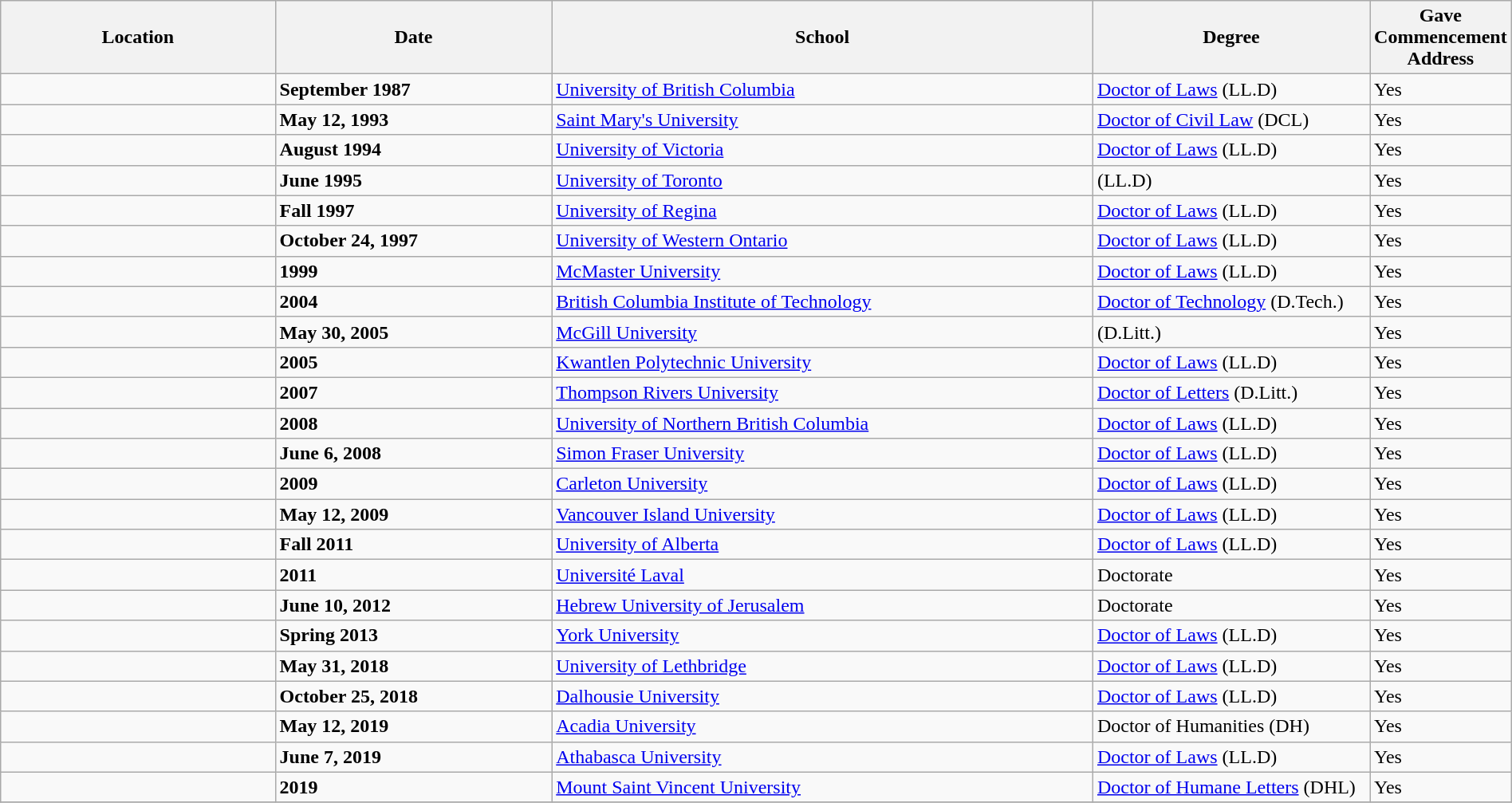<table class="wikitable" style="width:100%;">
<tr>
<th style="width:20%;">Location</th>
<th style="width:20%;">Date</th>
<th style="width:40%;">School</th>
<th style="width:20%;">Degree</th>
<th style="width:20%;">Gave Commencement Address</th>
</tr>
<tr>
<td></td>
<td><strong>September 1987</strong></td>
<td><a href='#'>University of British Columbia</a></td>
<td><a href='#'>Doctor of Laws</a> (LL.D)</td>
<td>Yes</td>
</tr>
<tr>
<td></td>
<td><strong>May 12, 1993</strong></td>
<td><a href='#'>Saint Mary's University</a></td>
<td><a href='#'>Doctor of Civil Law</a> (DCL)</td>
<td>Yes</td>
</tr>
<tr>
<td></td>
<td><strong>August 1994</strong></td>
<td><a href='#'>University of Victoria</a></td>
<td><a href='#'>Doctor of Laws</a> (LL.D)</td>
<td>Yes</td>
</tr>
<tr>
<td></td>
<td><strong>June 1995</strong></td>
<td><a href='#'>University of Toronto</a></td>
<td> (LL.D)</td>
<td>Yes</td>
</tr>
<tr>
<td></td>
<td><strong>Fall 1997</strong></td>
<td><a href='#'>University of Regina</a></td>
<td><a href='#'>Doctor of Laws</a> (LL.D)</td>
<td>Yes</td>
</tr>
<tr>
<td></td>
<td><strong>October 24, 1997</strong></td>
<td><a href='#'>University of Western Ontario</a></td>
<td><a href='#'>Doctor of Laws</a> (LL.D)</td>
<td>Yes</td>
</tr>
<tr>
<td></td>
<td><strong>1999</strong></td>
<td><a href='#'>McMaster University</a></td>
<td><a href='#'>Doctor of Laws</a> (LL.D)</td>
<td>Yes</td>
</tr>
<tr>
<td></td>
<td><strong>2004</strong></td>
<td><a href='#'>British Columbia Institute of Technology</a></td>
<td><a href='#'>Doctor of Technology</a> (D.Tech.)</td>
<td>Yes</td>
</tr>
<tr>
<td></td>
<td><strong>May 30, 2005</strong></td>
<td><a href='#'>McGill University</a></td>
<td> (D.Litt.)</td>
<td>Yes</td>
</tr>
<tr>
<td></td>
<td><strong>2005</strong></td>
<td><a href='#'>Kwantlen Polytechnic University</a></td>
<td><a href='#'>Doctor of Laws</a> (LL.D)</td>
<td>Yes</td>
</tr>
<tr>
<td></td>
<td><strong>2007</strong></td>
<td><a href='#'>Thompson Rivers University</a></td>
<td><a href='#'>Doctor of Letters</a> (D.Litt.)</td>
<td>Yes</td>
</tr>
<tr>
<td></td>
<td><strong>2008</strong></td>
<td><a href='#'>University of Northern British Columbia</a></td>
<td><a href='#'>Doctor of Laws</a> (LL.D)</td>
<td>Yes</td>
</tr>
<tr>
<td></td>
<td><strong>June 6, 2008</strong></td>
<td><a href='#'>Simon Fraser University</a></td>
<td><a href='#'>Doctor of Laws</a> (LL.D)</td>
<td>Yes</td>
</tr>
<tr>
<td></td>
<td><strong>2009</strong></td>
<td><a href='#'>Carleton University</a></td>
<td><a href='#'>Doctor of Laws</a> (LL.D)</td>
<td>Yes</td>
</tr>
<tr>
<td></td>
<td><strong>May 12, 2009</strong></td>
<td><a href='#'>Vancouver Island University</a></td>
<td><a href='#'>Doctor of Laws</a> (LL.D)</td>
<td>Yes</td>
</tr>
<tr>
<td></td>
<td><strong>Fall 2011</strong></td>
<td><a href='#'>University of Alberta</a></td>
<td><a href='#'>Doctor of Laws</a> (LL.D)</td>
<td>Yes</td>
</tr>
<tr>
<td></td>
<td><strong>2011</strong></td>
<td><a href='#'>Université Laval</a></td>
<td>Doctorate</td>
<td>Yes</td>
</tr>
<tr>
<td></td>
<td><strong>June 10, 2012</strong></td>
<td><a href='#'>Hebrew University of Jerusalem</a></td>
<td>Doctorate</td>
<td>Yes</td>
</tr>
<tr>
<td></td>
<td><strong>Spring 2013</strong></td>
<td><a href='#'>York University</a></td>
<td><a href='#'>Doctor of Laws</a> (LL.D)</td>
<td>Yes</td>
</tr>
<tr>
<td></td>
<td><strong>May 31, 2018</strong></td>
<td><a href='#'>University of Lethbridge</a></td>
<td><a href='#'>Doctor of Laws</a> (LL.D)</td>
<td>Yes</td>
</tr>
<tr>
<td></td>
<td><strong>October 25, 2018</strong></td>
<td><a href='#'>Dalhousie University</a></td>
<td><a href='#'>Doctor of Laws</a> (LL.D)</td>
<td>Yes</td>
</tr>
<tr>
<td></td>
<td><strong>May 12, 2019</strong></td>
<td><a href='#'>Acadia University</a></td>
<td>Doctor of Humanities (DH)</td>
<td>Yes</td>
</tr>
<tr>
<td></td>
<td><strong>June 7, 2019</strong></td>
<td><a href='#'>Athabasca University</a></td>
<td><a href='#'>Doctor of Laws</a> (LL.D)</td>
<td>Yes</td>
</tr>
<tr>
<td></td>
<td><strong>2019</strong></td>
<td><a href='#'>Mount Saint Vincent University</a></td>
<td><a href='#'>Doctor of Humane Letters</a> (DHL)</td>
<td>Yes</td>
</tr>
<tr>
</tr>
</table>
